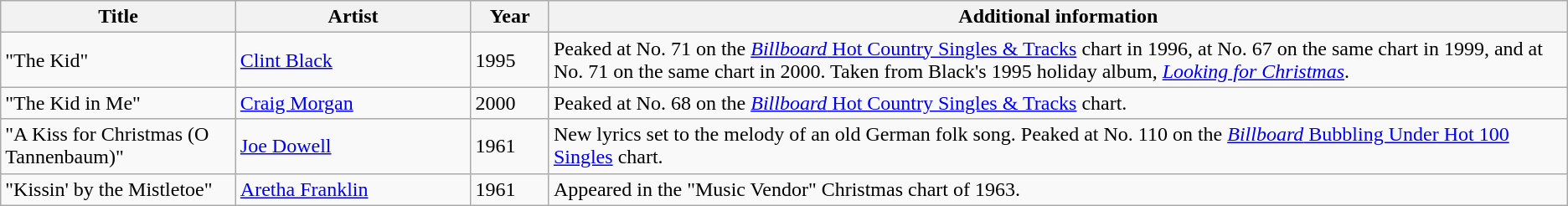<table class="wikitable sortable" style="text-align: left;" width="auto">
<tr>
<th scope="col" style="width: 15%">Title</th>
<th scope="col" style="width: 15%">Artist</th>
<th scope="col" style="width: 5%">Year</th>
<th class="unsortable" scope="col">Additional information</th>
</tr>
<tr>
<td>"The Kid"</td>
<td><a href='#'>Clint Black</a></td>
<td>1995</td>
<td>Peaked at No. 71 on the <a href='#'><em>Billboard</em> Hot Country Singles & Tracks</a> chart in 1996, at No. 67 on the same chart in 1999, and at No. 71 on the same chart in 2000. Taken from Black's 1995 holiday album, <em><a href='#'>Looking for Christmas</a></em>.</td>
</tr>
<tr>
<td>"The Kid in Me"</td>
<td><a href='#'>Craig Morgan</a></td>
<td>2000</td>
<td>Peaked at No. 68 on the <a href='#'><em>Billboard</em> Hot Country Singles & Tracks</a> chart.</td>
</tr>
<tr>
<td>"A Kiss for Christmas (O Tannenbaum)"</td>
<td><a href='#'>Joe Dowell</a></td>
<td>1961</td>
<td>New lyrics set to the melody of an old German folk song. Peaked at No. 110 on the <a href='#'><em>Billboard</em> Bubbling Under Hot 100 Singles</a> chart.</td>
</tr>
<tr>
<td>"Kissin' by the Mistletoe"</td>
<td><a href='#'>Aretha Franklin</a></td>
<td>1961</td>
<td>Appeared in the "Music Vendor" Christmas chart of 1963.</td>
</tr>
</table>
